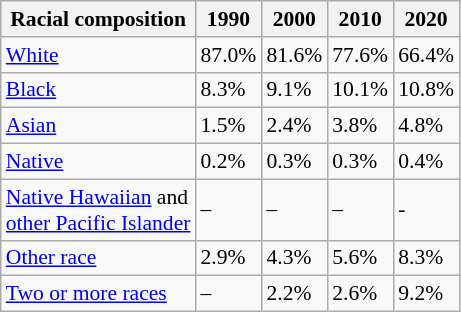<table class="wikitable sortable mw-collapsible mw-collapsed collapsible" style="font-size: 90%;">
<tr>
<th>Racial composition</th>
<th>1990</th>
<th> 2000</th>
<th> 2010</th>
<th>2020</th>
</tr>
<tr>
<td><a href='#'>White</a></td>
<td>87.0%</td>
<td>81.6%</td>
<td>77.6%</td>
<td>66.4%</td>
</tr>
<tr>
<td><a href='#'>Black</a></td>
<td>8.3%</td>
<td>9.1%</td>
<td>10.1%</td>
<td>10.8%</td>
</tr>
<tr>
<td><a href='#'>Asian</a></td>
<td>1.5%</td>
<td>2.4%</td>
<td>3.8%</td>
<td>4.8%</td>
</tr>
<tr>
<td><a href='#'>Native</a></td>
<td>0.2%</td>
<td>0.3%</td>
<td>0.3%</td>
<td>0.4%</td>
</tr>
<tr>
<td><a href='#'>Native Hawaiian</a> and<br><a href='#'>other Pacific Islander</a></td>
<td>–</td>
<td>–</td>
<td>–</td>
<td>-</td>
</tr>
<tr>
<td><a href='#'>Other race</a></td>
<td>2.9%</td>
<td>4.3%</td>
<td>5.6%</td>
<td>8.3%</td>
</tr>
<tr>
<td><a href='#'>Two or more races</a></td>
<td>–</td>
<td>2.2%</td>
<td>2.6%</td>
<td>9.2%</td>
</tr>
</table>
